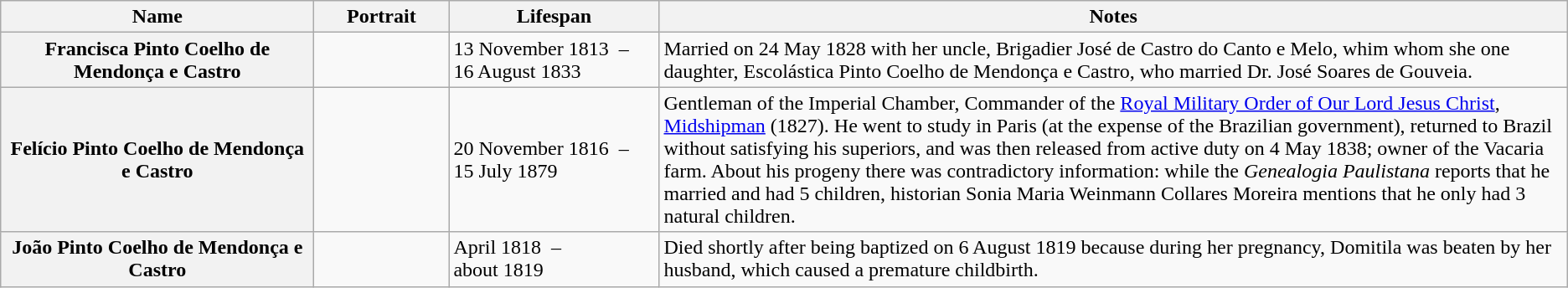<table class="wikitable plainrowheaders">
<tr>
<th scope="col" style="width:  20%;">Name</th>
<th scope="col" style="width: 100px;">Portrait</th>
<th scope="col" style="width:  10em;">Lifespan</th>
<th scope="col">Notes</th>
</tr>
<tr>
<th scope="row">Francisca Pinto Coelho de Mendonça e Castro</th>
<td></td>
<td>13 November 1813  – <br> 16 August 1833</td>
<td>Married on 24 May 1828 with her uncle, Brigadier José de Castro do Canto e Melo, whim whom she one daughter, Escolástica Pinto Coelho de Mendonça e Castro, who married Dr. José Soares de Gouveia.</td>
</tr>
<tr>
<th scope="row">Felício Pinto Coelho de Mendonça e Castro</th>
<td></td>
<td>20 November 1816  – <br> 15 July 1879</td>
<td>Gentleman of the Imperial Chamber, Commander of the <a href='#'>Royal Military Order of Our Lord Jesus Christ</a>, <a href='#'>Midshipman</a> (1827). He went to study in Paris (at the expense of the Brazilian government), returned to Brazil without satisfying his superiors, and was then released from active duty on 4 May 1838; owner of the Vacaria farm. About his progeny there was contradictory information: while the <em>Genealogia Paulistana</em> reports that he married and had 5 children, historian Sonia Maria Weinmann Collares Moreira mentions that he only had 3 natural children.</td>
</tr>
<tr>
<th scope="row">João Pinto Coelho de Mendonça e Castro</th>
<td></td>
<td>April 1818  – <br> about 1819</td>
<td>Died shortly after being baptized on 6 August 1819 because during her pregnancy, Domitila was beaten by her husband, which caused a premature childbirth.</td>
</tr>
</table>
